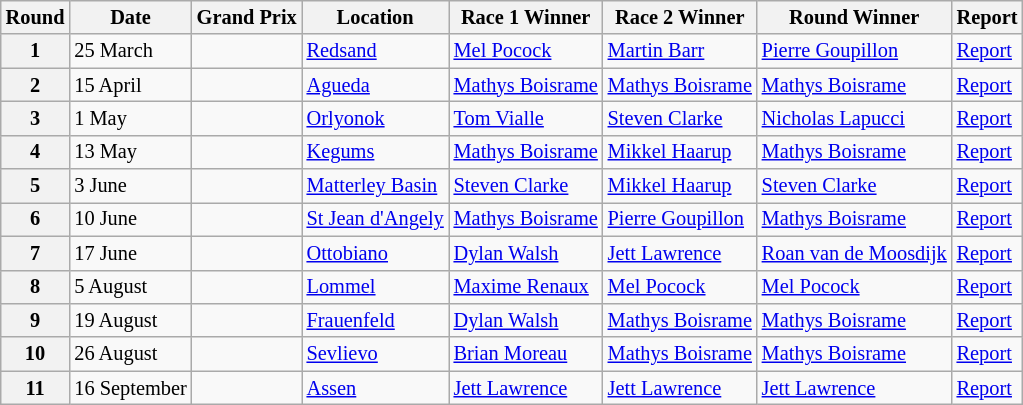<table class="wikitable" style="font-size: 85%;">
<tr>
<th>Round</th>
<th>Date</th>
<th>Grand Prix</th>
<th>Location</th>
<th>Race 1 Winner</th>
<th>Race 2 Winner</th>
<th>Round Winner</th>
<th>Report</th>
</tr>
<tr>
<th>1</th>
<td>25 March</td>
<td></td>
<td><a href='#'>Redsand</a></td>
<td> <a href='#'>Mel Pocock</a></td>
<td> <a href='#'>Martin Barr</a></td>
<td> <a href='#'>Pierre Goupillon</a></td>
<td><a href='#'>Report</a></td>
</tr>
<tr>
<th>2</th>
<td>15 April</td>
<td></td>
<td><a href='#'>Agueda</a></td>
<td> <a href='#'>Mathys Boisrame</a></td>
<td> <a href='#'>Mathys Boisrame</a></td>
<td> <a href='#'>Mathys Boisrame</a></td>
<td><a href='#'>Report</a></td>
</tr>
<tr>
<th>3</th>
<td>1 May</td>
<td></td>
<td><a href='#'>Orlyonok</a></td>
<td> <a href='#'>Tom Vialle</a></td>
<td> <a href='#'>Steven Clarke</a></td>
<td> <a href='#'>Nicholas Lapucci</a></td>
<td><a href='#'>Report</a></td>
</tr>
<tr>
<th>4</th>
<td>13 May</td>
<td></td>
<td><a href='#'>Kegums</a></td>
<td> <a href='#'>Mathys Boisrame</a></td>
<td> <a href='#'>Mikkel Haarup</a></td>
<td> <a href='#'>Mathys Boisrame</a></td>
<td><a href='#'>Report</a></td>
</tr>
<tr>
<th>5</th>
<td>3 June</td>
<td></td>
<td><a href='#'>Matterley Basin</a></td>
<td> <a href='#'>Steven Clarke</a></td>
<td> <a href='#'>Mikkel Haarup</a></td>
<td> <a href='#'>Steven Clarke</a></td>
<td><a href='#'>Report</a></td>
</tr>
<tr>
<th>6</th>
<td>10 June</td>
<td></td>
<td><a href='#'>St Jean d'Angely</a></td>
<td> <a href='#'>Mathys Boisrame</a></td>
<td> <a href='#'>Pierre Goupillon</a></td>
<td> <a href='#'>Mathys Boisrame</a></td>
<td><a href='#'>Report</a></td>
</tr>
<tr>
<th>7</th>
<td>17 June</td>
<td></td>
<td><a href='#'>Ottobiano</a></td>
<td> <a href='#'>Dylan Walsh</a></td>
<td> <a href='#'>Jett Lawrence</a></td>
<td> <a href='#'>Roan van de Moosdijk</a></td>
<td><a href='#'>Report</a></td>
</tr>
<tr>
<th>8</th>
<td>5 August</td>
<td></td>
<td><a href='#'>Lommel</a></td>
<td> <a href='#'>Maxime Renaux</a></td>
<td> <a href='#'>Mel Pocock</a></td>
<td> <a href='#'>Mel Pocock</a></td>
<td><a href='#'>Report</a></td>
</tr>
<tr>
<th>9</th>
<td>19 August</td>
<td></td>
<td><a href='#'>Frauenfeld</a></td>
<td> <a href='#'>Dylan Walsh</a></td>
<td> <a href='#'>Mathys Boisrame</a></td>
<td> <a href='#'>Mathys Boisrame</a></td>
<td><a href='#'>Report</a></td>
</tr>
<tr>
<th>10</th>
<td>26 August</td>
<td></td>
<td><a href='#'>Sevlievo</a></td>
<td> <a href='#'>Brian Moreau</a></td>
<td> <a href='#'>Mathys Boisrame</a></td>
<td> <a href='#'>Mathys Boisrame</a></td>
<td><a href='#'>Report</a></td>
</tr>
<tr>
<th>11</th>
<td>16 September</td>
<td></td>
<td><a href='#'>Assen</a></td>
<td> <a href='#'>Jett Lawrence</a></td>
<td> <a href='#'>Jett Lawrence</a></td>
<td> <a href='#'>Jett Lawrence</a></td>
<td><a href='#'>Report</a></td>
</tr>
</table>
